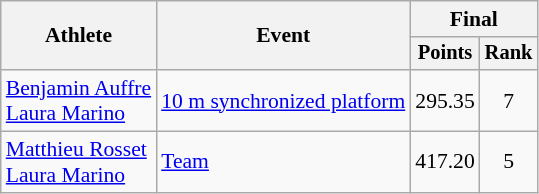<table class=wikitable style="font-size:90%;">
<tr>
<th rowspan="2">Athlete</th>
<th rowspan="2">Event</th>
<th colspan="2">Final</th>
</tr>
<tr style="font-size:95%">
<th>Points</th>
<th>Rank</th>
</tr>
<tr align=center>
<td align=left><a href='#'>Benjamin Auffre</a><br><a href='#'>Laura Marino</a></td>
<td align=left><a href='#'>10 m synchronized platform</a></td>
<td>295.35</td>
<td>7</td>
</tr>
<tr align=center>
<td align=left><a href='#'>Matthieu Rosset</a><br><a href='#'>Laura Marino</a></td>
<td align=left><a href='#'>Team</a></td>
<td>417.20</td>
<td>5</td>
</tr>
</table>
